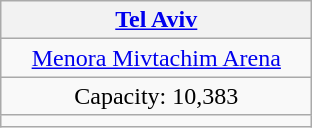<table class="wikitable" style="text-align:center">
<tr>
<th width=200px><a href='#'>Tel Aviv</a></th>
</tr>
<tr>
<td><a href='#'>Menora Mivtachim Arena</a></td>
</tr>
<tr>
<td>Capacity: 10,383</td>
</tr>
<tr>
<td></td>
</tr>
</table>
